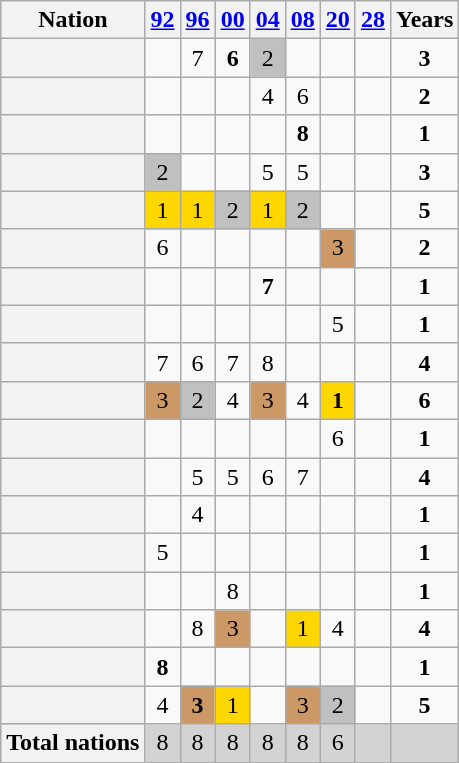<table class="wikitable sortable plainrowheaders sticky-header" style="text-align:center">
<tr>
<th scope="col">Nation</th>
<th scope="col"><a href='#'>92</a></th>
<th scope="col"><a href='#'>96</a></th>
<th scope="col"><a href='#'>00</a></th>
<th scope="col"><a href='#'>04</a></th>
<th scope="col"><a href='#'>08</a></th>
<th scope="col"><a href='#'>20</a></th>
<th scope="col"><a href='#'>28</a></th>
<th scope="col">Years</th>
</tr>
<tr>
<th scope="row"></th>
<td></td>
<td>7</td>
<td><strong>6</strong></td>
<td bgcolor=silver>2</td>
<td></td>
<td></td>
<td></td>
<td><strong>3</strong></td>
</tr>
<tr>
<th scope="row"></th>
<td></td>
<td></td>
<td></td>
<td>4</td>
<td>6</td>
<td></td>
<td></td>
<td><strong>2</strong></td>
</tr>
<tr>
<th scope="row"></th>
<td></td>
<td></td>
<td></td>
<td></td>
<td><strong>8</strong></td>
<td></td>
<td></td>
<td><strong>1</strong></td>
</tr>
<tr>
<th scope="row"></th>
<td bgcolor=silver>2</td>
<td></td>
<td></td>
<td>5</td>
<td>5</td>
<td></td>
<td></td>
<td><strong>3</strong></td>
</tr>
<tr>
<th scope="row"></th>
<td bgcolor=gold>1</td>
<td bgcolor=gold>1</td>
<td bgcolor=silver>2</td>
<td bgcolor=gold>1</td>
<td bgcolor=silver>2</td>
<td></td>
<td></td>
<td><strong>5</strong></td>
</tr>
<tr>
<th scope="row"></th>
<td>6</td>
<td></td>
<td></td>
<td></td>
<td></td>
<td bgcolor=cc9966>3</td>
<td></td>
<td><strong>2</strong></td>
</tr>
<tr>
<th scope="row"></th>
<td></td>
<td></td>
<td></td>
<td><strong>7</strong></td>
<td></td>
<td></td>
<td></td>
<td><strong>1</strong></td>
</tr>
<tr>
<th scope="row"></th>
<td></td>
<td></td>
<td></td>
<td></td>
<td></td>
<td>5</td>
<td></td>
<td><strong>1</strong></td>
</tr>
<tr>
<th scope="row"></th>
<td>7</td>
<td>6</td>
<td>7</td>
<td>8</td>
<td></td>
<td></td>
<td></td>
<td><strong>4</strong></td>
</tr>
<tr>
<th scope="row"></th>
<td bgcolor=cc9966>3</td>
<td bgcolor=silver>2</td>
<td>4</td>
<td bgcolor=cc9966>3</td>
<td>4</td>
<td bgcolor=gold><strong>1</strong></td>
<td></td>
<td><strong>6</strong></td>
</tr>
<tr>
<th scope="row"></th>
<td></td>
<td></td>
<td></td>
<td></td>
<td></td>
<td>6</td>
<td></td>
<td><strong>1</strong></td>
</tr>
<tr>
<th scope="row"></th>
<td></td>
<td>5</td>
<td>5</td>
<td>6</td>
<td>7</td>
<td></td>
<td></td>
<td><strong>4</strong></td>
</tr>
<tr>
<th scope="row"></th>
<td></td>
<td>4</td>
<td></td>
<td></td>
<td></td>
<td></td>
<td></td>
<td><strong>1</strong></td>
</tr>
<tr>
<th scope="row"></th>
<td>5</td>
<td></td>
<td></td>
<td></td>
<td></td>
<td></td>
<td></td>
<td><strong>1</strong></td>
</tr>
<tr>
<th scope="row"></th>
<td></td>
<td></td>
<td>8</td>
<td></td>
<td></td>
<td></td>
<td></td>
<td><strong>1</strong></td>
</tr>
<tr>
<th scope="row"></th>
<td></td>
<td>8</td>
<td bgcolor=cc9966>3</td>
<td></td>
<td bgcolor=gold>1</td>
<td>4</td>
<td></td>
<td><strong>4</strong></td>
</tr>
<tr>
<th scope="row"></th>
<td><strong>8</strong></td>
<td></td>
<td></td>
<td></td>
<td></td>
<td></td>
<td></td>
<td><strong>1</strong></td>
</tr>
<tr>
<th scope="row"></th>
<td>4</td>
<td bgcolor=cc9966><strong>3</strong></td>
<td bgcolor=gold>1</td>
<td></td>
<td bgcolor=cc9966>3</td>
<td bgcolor=silver>2</td>
<td></td>
<td><strong>5</strong></td>
</tr>
<tr bgcolor=lightgray>
<th scope="row"><strong>Total nations</strong></th>
<td>8</td>
<td>8</td>
<td>8</td>
<td>8</td>
<td>8</td>
<td>6</td>
<td></td>
<td></td>
</tr>
</table>
